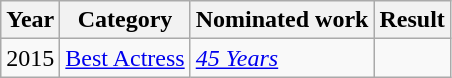<table class="wikitable sortable">
<tr>
<th>Year</th>
<th>Category</th>
<th>Nominated work</th>
<th>Result</th>
</tr>
<tr>
<td>2015</td>
<td><a href='#'>Best Actress</a></td>
<td><em><a href='#'>45 Years</a></em></td>
<td></td>
</tr>
</table>
